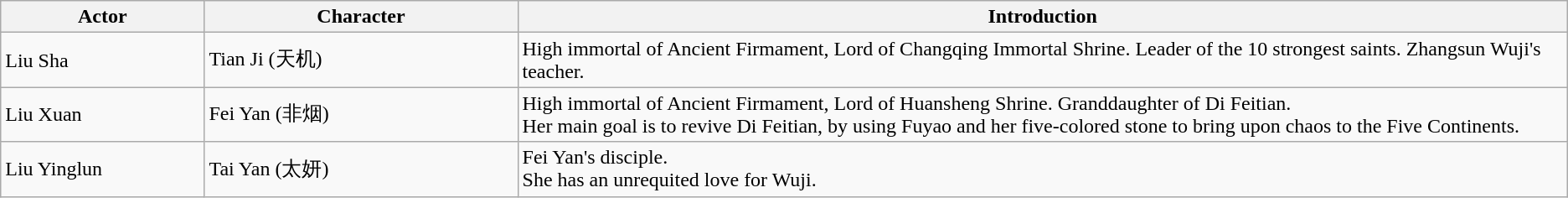<table class="wikitable">
<tr>
<th style="width:13%">Actor</th>
<th style="width:20%">Character</th>
<th>Introduction</th>
</tr>
<tr>
<td>Liu Sha</td>
<td>Tian Ji (天机)</td>
<td>High immortal of Ancient Firmament, Lord of Changqing Immortal Shrine. Leader of the 10 strongest saints. Zhangsun Wuji's teacher.</td>
</tr>
<tr>
<td>Liu Xuan</td>
<td>Fei Yan (非烟)</td>
<td>High immortal of Ancient Firmament, Lord of Huansheng Shrine. Granddaughter of Di Feitian.<br>Her main goal is to revive Di Feitian, by using Fuyao and her five-colored stone to bring upon chaos to the Five Continents.</td>
</tr>
<tr>
<td>Liu Yinglun</td>
<td>Tai Yan (太妍)</td>
<td>Fei Yan's disciple.<br>She has an unrequited love for Wuji.</td>
</tr>
</table>
